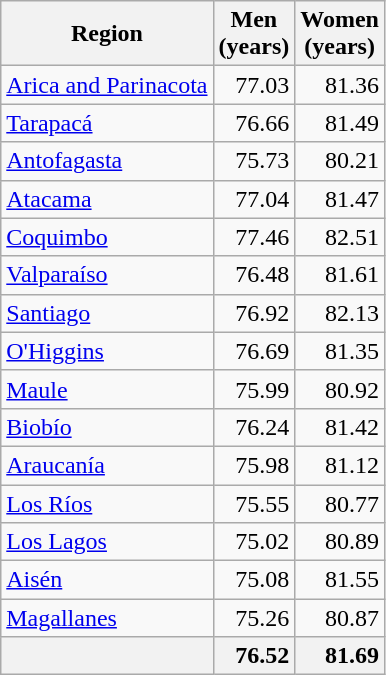<table class="wikitable sortable" style="text-align:right">
<tr>
<th>Region</th>
<th>Men<br>(years)</th>
<th>Women<br>(years)</th>
</tr>
<tr>
<td align="left"><a href='#'>Arica and Parinacota</a></td>
<td>77.03</td>
<td>81.36</td>
</tr>
<tr>
<td align="left"><a href='#'>Tarapacá</a></td>
<td>76.66</td>
<td>81.49</td>
</tr>
<tr>
<td align="left"><a href='#'>Antofagasta</a></td>
<td>75.73</td>
<td>80.21</td>
</tr>
<tr>
<td align="left"><a href='#'>Atacama</a></td>
<td>77.04</td>
<td>81.47</td>
</tr>
<tr>
<td align="left"><a href='#'>Coquimbo</a></td>
<td>77.46</td>
<td>82.51</td>
</tr>
<tr>
<td align="left"><a href='#'>Valparaíso</a></td>
<td>76.48</td>
<td>81.61</td>
</tr>
<tr>
<td align="left"><a href='#'>Santiago</a></td>
<td>76.92</td>
<td>82.13</td>
</tr>
<tr>
<td align="left"><a href='#'>O'Higgins</a></td>
<td>76.69</td>
<td>81.35</td>
</tr>
<tr>
<td align="left"><a href='#'>Maule</a></td>
<td>75.99</td>
<td>80.92</td>
</tr>
<tr>
<td align="left"><a href='#'>Biobío</a></td>
<td>76.24</td>
<td>81.42</td>
</tr>
<tr>
<td align="left"><a href='#'>Araucanía</a></td>
<td>75.98</td>
<td>81.12</td>
</tr>
<tr>
<td align="left"><a href='#'>Los Ríos</a></td>
<td>75.55</td>
<td>80.77</td>
</tr>
<tr>
<td align="left"><a href='#'>Los Lagos</a></td>
<td>75.02</td>
<td>80.89</td>
</tr>
<tr>
<td align="left"><a href='#'>Aisén</a></td>
<td>75.08</td>
<td>81.55</td>
</tr>
<tr>
<td align="left"><a href='#'>Magallanes</a></td>
<td>75.26</td>
<td>80.87</td>
</tr>
<tr style="background-color: #f2f2f2">
<td align="left"><strong></strong></td>
<td><strong>76.52</strong></td>
<td><strong>81.69</strong></td>
</tr>
</table>
